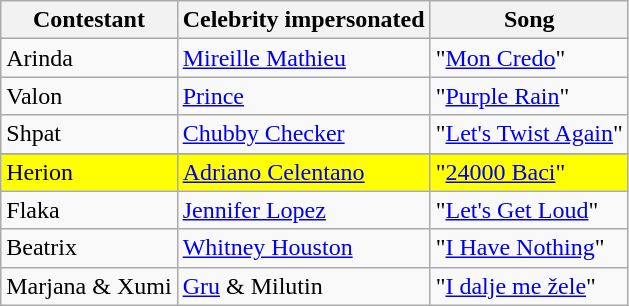<table class="wikitable">
<tr>
<th>Contestant</th>
<th>Celebrity impersonated</th>
<th>Song</th>
</tr>
<tr>
<td>Arinda</td>
<td><a href='#'>Mireille Mathieu</a></td>
<td>"<a href='#'>Mon Credo</a>"</td>
</tr>
<tr>
<td>Valon</td>
<td><a href='#'>Prince</a></td>
<td>"<a href='#'>Purple Rain</a>"</td>
</tr>
<tr>
<td>Shpat</td>
<td><a href='#'>Chubby Checker</a></td>
<td>"<a href='#'>Let's Twist Again</a>"</td>
</tr>
<tr>
</tr>
<tr style="background:yellow">
<td>Herion</td>
<td><a href='#'>Adriano Celentano</a></td>
<td>"<a href='#'>24000 Baci</a>"</td>
</tr>
<tr>
<td>Flaka</td>
<td><a href='#'>Jennifer Lopez</a></td>
<td>"<a href='#'>Let's Get Loud</a>"</td>
</tr>
<tr>
<td>Beatrix</td>
<td><a href='#'>Whitney Houston</a></td>
<td>"<a href='#'>I Have Nothing</a>"</td>
</tr>
<tr>
<td>Marjana & Xumi</td>
<td><a href='#'>Gru</a> & Milutin</td>
<td>"<a href='#'>I dalje me žele</a>"</td>
</tr>
</table>
